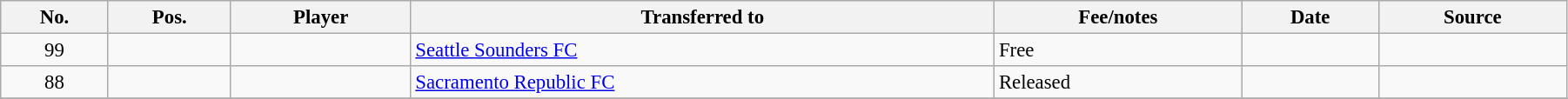<table class="wikitable sortable" style="width:95%; text-align:center; font-size:95%; text-align:left;">
<tr>
<th>No.</th>
<th><strong>Pos.</strong></th>
<th><strong>Player</strong></th>
<th><strong>Transferred to</strong></th>
<th><strong>Fee/notes</strong></th>
<th><strong>Date</strong></th>
<th>Source</th>
</tr>
<tr>
<td align=center>99</td>
<td align=center></td>
<td></td>
<td> <a href='#'>Seattle Sounders FC</a></td>
<td>Free</td>
<td></td>
<td></td>
</tr>
<tr>
<td align=center>88</td>
<td align=center></td>
<td></td>
<td> <a href='#'>Sacramento Republic FC</a></td>
<td>Released</td>
<td></td>
<td></td>
</tr>
<tr>
</tr>
</table>
